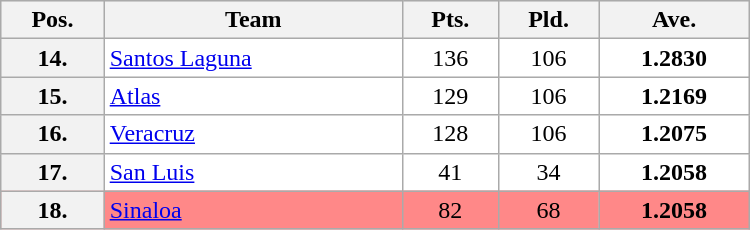<table class="wikitable" style="border: 1px solid #ffffff; background-color: #f0f0f0" cellspacing="1" cellpadding="1" width="500">
<tr bgcolor="#EFEFEF">
<th align="center">Pos.</th>
<th align="center">Team</th>
<th align="center">Pts.</th>
<th align="center">Pld.</th>
<th align="center">Ave.</th>
</tr>
<tr align="left" valign="top" bgcolor="ffffff">
<th align="center">14.</th>
<td><a href='#'>Santos Laguna</a></td>
<td align="center">136</td>
<td align="center">106</td>
<td align="center"><strong>1.2830</strong></td>
</tr>
<tr align="left" valign="top" bgcolor="ffffff">
<th align="center">15.</th>
<td><a href='#'>Atlas</a></td>
<td align="center">129</td>
<td align="center">106</td>
<td align="center"><strong>1.2169</strong></td>
</tr>
<tr align="left" valign="top" bgcolor="ffffff">
<th align="center">16.</th>
<td><a href='#'>Veracruz</a></td>
<td align="center">128</td>
<td align="center">106</td>
<td align="center"><strong>1.2075</strong></td>
</tr>
<tr align="left" valign="top" bgcolor="ffffff">
<th align="center">17.</th>
<td><a href='#'>San Luis</a></td>
<td align="center">41</td>
<td align="center">34</td>
<td align="center"><strong>1.2058</strong></td>
</tr>
<tr align="left" valign="top" bgcolor="ff8888">
<th align="center">18.</th>
<td><a href='#'>Sinaloa</a></td>
<td align="center">82</td>
<td align="center">68</td>
<td align="center"><strong>1.2058</strong></td>
</tr>
</table>
